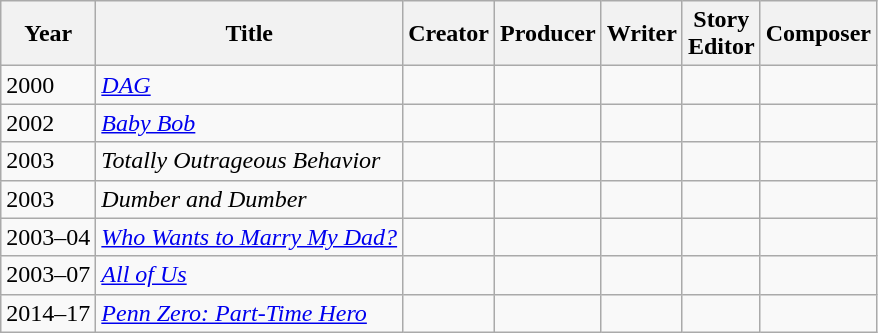<table class="wikitable">
<tr>
<th>Year</th>
<th>Title</th>
<th>Creator</th>
<th>Producer</th>
<th>Writer</th>
<th>Story<br>Editor</th>
<th>Composer</th>
</tr>
<tr>
<td>2000</td>
<td><em><a href='#'>DAG</a></em></td>
<td></td>
<td></td>
<td></td>
<td></td>
<td></td>
</tr>
<tr>
<td>2002</td>
<td><em><a href='#'>Baby Bob</a></em></td>
<td></td>
<td></td>
<td></td>
<td></td>
<td></td>
</tr>
<tr>
<td>2003</td>
<td><em>Totally Outrageous Behavior</em></td>
<td></td>
<td></td>
<td></td>
<td></td>
<td></td>
</tr>
<tr>
<td>2003</td>
<td><em>Dumber and Dumber</em></td>
<td></td>
<td></td>
<td></td>
<td></td>
<td></td>
</tr>
<tr>
<td>2003–04</td>
<td><em><a href='#'>Who Wants to Marry My Dad?</a></em></td>
<td></td>
<td></td>
<td></td>
<td></td>
<td></td>
</tr>
<tr>
<td>2003–07</td>
<td><em><a href='#'>All of Us</a></em></td>
<td></td>
<td></td>
<td></td>
<td></td>
<td></td>
</tr>
<tr>
<td>2014–17</td>
<td><em><a href='#'>Penn Zero: Part-Time Hero</a></em></td>
<td></td>
<td></td>
<td></td>
<td></td>
<td></td>
</tr>
</table>
